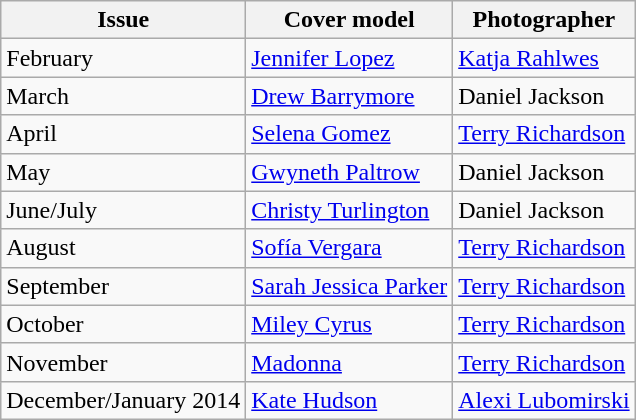<table class="sortable wikitable">
<tr>
<th>Issue</th>
<th>Cover model</th>
<th>Photographer</th>
</tr>
<tr>
<td>February</td>
<td><a href='#'>Jennifer Lopez</a></td>
<td><a href='#'>Katja Rahlwes</a></td>
</tr>
<tr>
<td>March</td>
<td><a href='#'>Drew Barrymore</a></td>
<td>Daniel Jackson</td>
</tr>
<tr>
<td>April</td>
<td><a href='#'>Selena Gomez</a></td>
<td><a href='#'>Terry Richardson</a></td>
</tr>
<tr>
<td>May</td>
<td><a href='#'>Gwyneth Paltrow</a></td>
<td>Daniel Jackson</td>
</tr>
<tr>
<td>June/July</td>
<td><a href='#'>Christy Turlington</a></td>
<td>Daniel Jackson</td>
</tr>
<tr>
<td>August</td>
<td><a href='#'>Sofía Vergara</a></td>
<td><a href='#'>Terry Richardson</a></td>
</tr>
<tr>
<td>September</td>
<td><a href='#'>Sarah Jessica Parker</a></td>
<td><a href='#'>Terry Richardson</a></td>
</tr>
<tr>
<td>October</td>
<td><a href='#'>Miley Cyrus</a></td>
<td><a href='#'>Terry Richardson</a></td>
</tr>
<tr>
<td>November</td>
<td><a href='#'>Madonna</a></td>
<td><a href='#'>Terry Richardson</a></td>
</tr>
<tr>
<td>December/January 2014</td>
<td><a href='#'>Kate Hudson</a></td>
<td><a href='#'>Alexi Lubomirski</a></td>
</tr>
</table>
